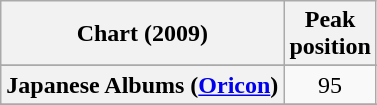<table class="wikitable sortable plainrowheaders" style="text-align:center">
<tr>
<th scope="col">Chart (2009)</th>
<th scope="col">Peak<br> position</th>
</tr>
<tr>
</tr>
<tr>
</tr>
<tr>
</tr>
<tr>
</tr>
<tr>
</tr>
<tr>
</tr>
<tr>
</tr>
<tr>
</tr>
<tr>
</tr>
<tr>
</tr>
<tr>
<th scope="row">Japanese Albums (<a href='#'>Oricon</a>)</th>
<td>95</td>
</tr>
<tr>
</tr>
<tr>
</tr>
<tr>
</tr>
<tr>
</tr>
<tr>
</tr>
<tr>
</tr>
<tr>
</tr>
<tr>
</tr>
<tr>
</tr>
<tr>
</tr>
</table>
